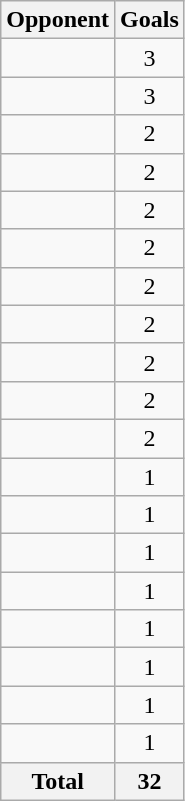<table class="wikitable sortable">
<tr>
<th>Opponent</th>
<th>Goals</th>
</tr>
<tr>
<td></td>
<td align="center">3</td>
</tr>
<tr>
<td></td>
<td align="center">3</td>
</tr>
<tr>
<td></td>
<td align="center">2</td>
</tr>
<tr>
<td></td>
<td align="center">2</td>
</tr>
<tr>
<td></td>
<td align="center">2</td>
</tr>
<tr>
<td></td>
<td align="center">2</td>
</tr>
<tr>
<td></td>
<td align="center">2</td>
</tr>
<tr>
<td></td>
<td align="center">2</td>
</tr>
<tr>
<td></td>
<td align="center">2</td>
</tr>
<tr>
<td></td>
<td align="center">2</td>
</tr>
<tr>
<td></td>
<td align="center">2</td>
</tr>
<tr>
<td></td>
<td align="center">1</td>
</tr>
<tr>
<td></td>
<td align="center">1</td>
</tr>
<tr>
<td></td>
<td align="center">1</td>
</tr>
<tr>
<td></td>
<td align="center">1</td>
</tr>
<tr>
<td></td>
<td align="center">1</td>
</tr>
<tr>
<td></td>
<td align="center">1</td>
</tr>
<tr>
<td></td>
<td align="center">1</td>
</tr>
<tr>
<td></td>
<td align="center">1</td>
</tr>
<tr>
<th scope="row">Total</th>
<th>32</th>
</tr>
</table>
